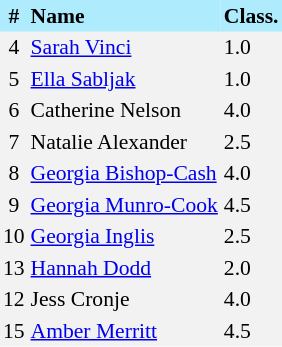<table border=0 cellpadding=2 cellspacing=0  |- bgcolor=#F2F2F2 style="text-align:center; font-size:90%;">
<tr bgcolor=#ADEBFD>
<th>#</th>
<th align=left>Name</th>
<th align=left>Class.</th>
</tr>
<tr>
<td>4</td>
<td align=left><a href='#'>Sarah Vinci</a></td>
<td align=left>1.0</td>
</tr>
<tr>
<td>5</td>
<td align=left><a href='#'>Ella Sabljak</a></td>
<td align=left>1.0</td>
</tr>
<tr>
<td>6</td>
<td align=left>Catherine Nelson</td>
<td align=left>4.0</td>
</tr>
<tr>
<td>7</td>
<td align=left>Natalie Alexander</td>
<td align=left>2.5</td>
</tr>
<tr>
<td>8</td>
<td align=left><a href='#'>Georgia Bishop-Cash</a></td>
<td align=left>4.0</td>
</tr>
<tr>
<td>9</td>
<td align=left><a href='#'>Georgia Munro-Cook</a></td>
<td align=left>4.5</td>
</tr>
<tr>
<td>10</td>
<td align=left><a href='#'>Georgia Inglis</a></td>
<td align=left>2.5</td>
</tr>
<tr>
<td>13</td>
<td align=left><a href='#'>Hannah Dodd</a></td>
<td align=left>2.0</td>
</tr>
<tr>
<td>12</td>
<td align=left>Jess Cronje</td>
<td align=left>4.0</td>
</tr>
<tr>
<td>15</td>
<td align=left><a href='#'>Amber Merritt</a></td>
<td align=left>4.5</td>
</tr>
</table>
